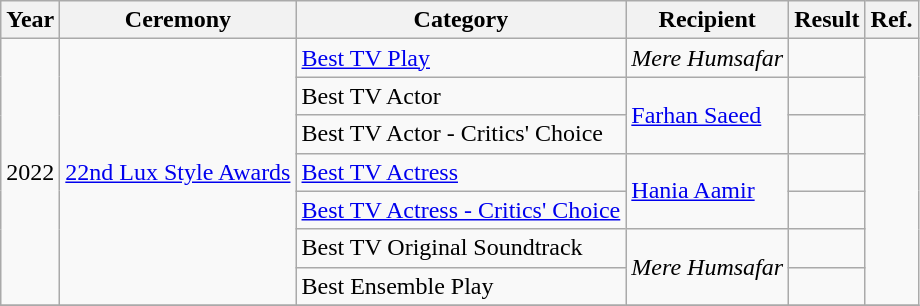<table class="wikitable style">
<tr>
<th>Year</th>
<th>Ceremony</th>
<th>Category</th>
<th>Recipient</th>
<th>Result</th>
<th>Ref.</th>
</tr>
<tr>
<td rowspan="7">2022</td>
<td rowspan="7"><a href='#'>22nd Lux Style Awards</a></td>
<td><a href='#'>Best TV Play</a></td>
<td><em>Mere Humsafar</em></td>
<td></td>
<td rowspan="7"></td>
</tr>
<tr>
<td>Best TV Actor</td>
<td rowspan="2"><a href='#'>Farhan Saeed</a></td>
<td></td>
</tr>
<tr>
<td>Best TV Actor - Critics' Choice</td>
<td></td>
</tr>
<tr>
<td><a href='#'>Best TV Actress</a></td>
<td rowspan="2"><a href='#'>Hania Aamir</a></td>
<td></td>
</tr>
<tr>
<td><a href='#'>Best TV Actress - Critics' Choice</a></td>
<td></td>
</tr>
<tr>
<td>Best TV Original Soundtrack</td>
<td rowspan="2"><em>Mere Humsafar</em></td>
<td></td>
</tr>
<tr>
<td>Best Ensemble Play</td>
<td></td>
</tr>
<tr>
</tr>
</table>
